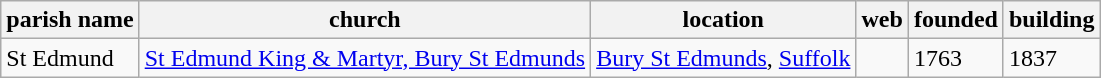<table class=wikitable>
<tr>
<th>parish name</th>
<th>church</th>
<th>location</th>
<th>web</th>
<th>founded</th>
<th>building</th>
</tr>
<tr>
<td>St Edmund</td>
<td><a href='#'>St Edmund King & Martyr, Bury St Edmunds</a></td>
<td><a href='#'>Bury St Edmunds</a>, <a href='#'>Suffolk</a></td>
<td></td>
<td>1763</td>
<td>1837</td>
</tr>
</table>
